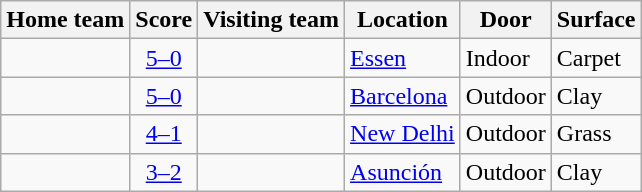<table class="wikitable" style="border:1px solid #aaa;">
<tr>
<th>Home team</th>
<th>Score</th>
<th>Visiting team</th>
<th>Location</th>
<th>Door</th>
<th>Surface</th>
</tr>
<tr>
<td><strong></strong></td>
<td style="text-align:center;"><a href='#'>5–0</a></td>
<td></td>
<td><a href='#'>Essen</a></td>
<td>Indoor</td>
<td>Carpet</td>
</tr>
<tr>
<td><strong></strong></td>
<td style="text-align:center;"><a href='#'>5–0</a></td>
<td></td>
<td><a href='#'>Barcelona</a></td>
<td>Outdoor</td>
<td>Clay</td>
</tr>
<tr>
<td><strong></strong></td>
<td style="text-align:center;"><a href='#'>4–1</a></td>
<td></td>
<td><a href='#'>New Delhi</a></td>
<td>Outdoor</td>
<td>Grass</td>
</tr>
<tr>
<td><strong></strong></td>
<td style="text-align:center;"><a href='#'>3–2</a></td>
<td></td>
<td><a href='#'>Asunción</a></td>
<td>Outdoor</td>
<td>Clay</td>
</tr>
</table>
